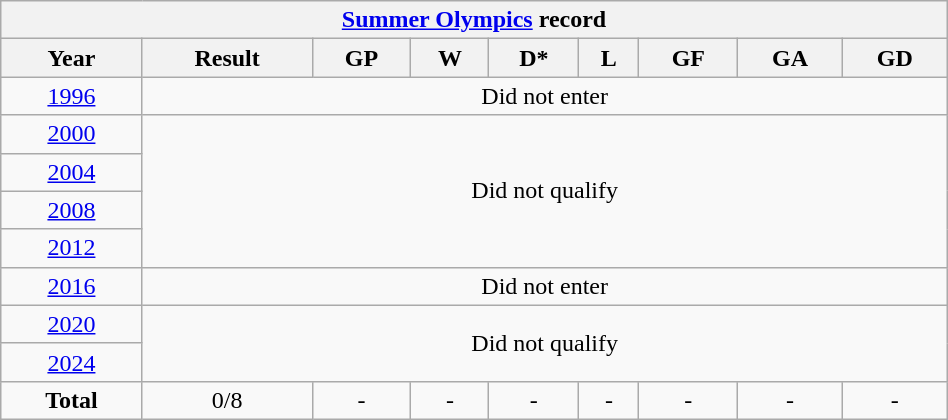<table class="wikitable" style="text-align: center; width:50%;">
<tr>
<th colspan=10><a href='#'>Summer Olympics</a> record</th>
</tr>
<tr>
<th>Year</th>
<th>Result</th>
<th>GP</th>
<th>W</th>
<th>D*</th>
<th>L</th>
<th>GF</th>
<th>GA</th>
<th>GD</th>
</tr>
<tr>
<td> <a href='#'>1996</a></td>
<td colspan=8>Did not enter</td>
</tr>
<tr>
<td> <a href='#'>2000</a></td>
<td colspan=8 rowspan=4>Did not qualify</td>
</tr>
<tr>
<td> <a href='#'>2004</a></td>
</tr>
<tr>
<td> <a href='#'>2008</a></td>
</tr>
<tr>
<td> <a href='#'>2012</a></td>
</tr>
<tr>
<td> <a href='#'>2016</a></td>
<td colspan=8>Did not enter</td>
</tr>
<tr>
<td> <a href='#'>2020</a></td>
<td colspan=8 rowspan=2>Did not qualify</td>
</tr>
<tr>
<td> <a href='#'>2024</a></td>
</tr>
<tr>
<td><strong>Total</strong></td>
<td>0/8</td>
<td>-</td>
<td>-</td>
<td>-</td>
<td>-</td>
<td>-</td>
<td>-</td>
<td>-</td>
</tr>
</table>
